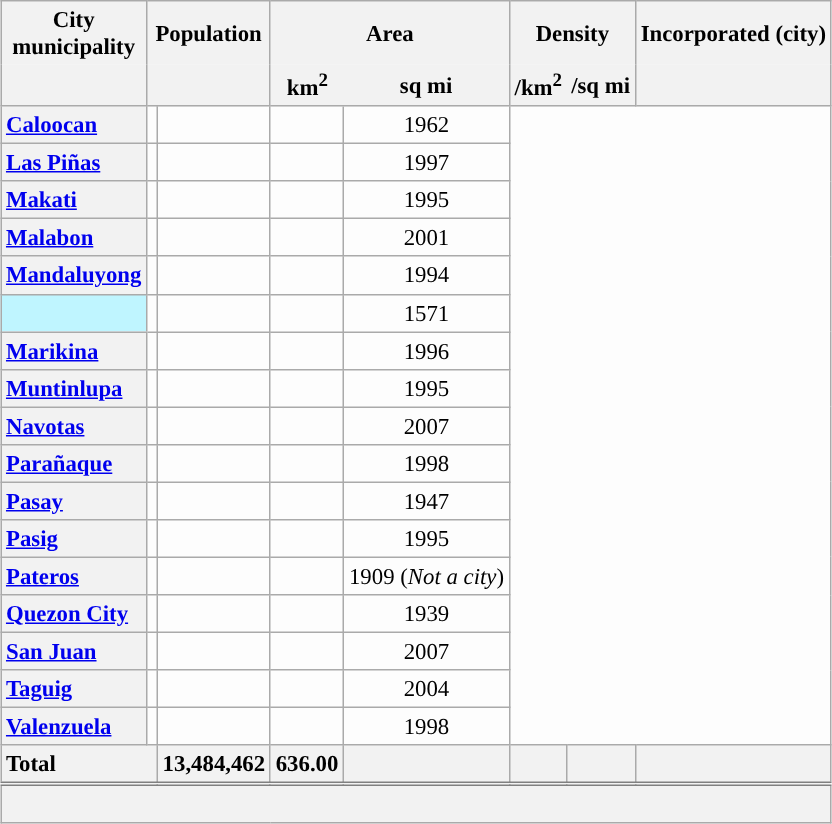<table class="wikitable sortable" style="margin:auto;text-align:right;font-size:95%;background-color:#FDFDFD;">
<tr>
<th scope="col" style="border-bottom:none;" class="unsortable">City <br>municipality</th>
<th scope="col" style="border-bottom:none;white-space:nowrap;" class="unsortable" colspan=2>Population </th>
<th scope="col" style="border-bottom:none;" colspan=2>Area</th>
<th scope="col" style="border-bottom:none;" colspan=2>Density</th>
<th scope="col" style="border-bottom:none;">Incorporated (city)</th>
</tr>
<tr>
<th scope="col" style="border-top:none;"></th>
<th scope="col" style="border-top:none;" colspan=2></th>
<th scope="col" style="border-style:none none solid solid;">km<sup>2</sup></th>
<th scope="col" style="border-style:none solid solid none;white-space:nowrap;" class="unsortable">sq mi</th>
<th scope="col" style="border-style:none none solid solid;">/km<sup>2</sup></th>
<th scope="col" style="border-style:none solid solid none;white-space:nowrap;" class="unsortable">/sq mi</th>
<th scope="col" style="border-top:none;"></th>
</tr>
<tr>
<th scope="row" style="text-align:left;"><a href='#'>Caloocan</a></th>
<td></td>
<td></td>
<td></td>
<td style="text-align:center;">1962</td>
</tr>
<tr>
<th scope="row" style="text-align:left;"><a href='#'>Las Piñas</a></th>
<td></td>
<td></td>
<td></td>
<td style="text-align:center;">1997</td>
</tr>
<tr>
<th scope="row" style="text-align:left;"><a href='#'>Makati</a></th>
<td></td>
<td></td>
<td></td>
<td style="text-align:center;">1995</td>
</tr>
<tr>
<th scope="row" style="text-align:left;"><a href='#'>Malabon</a></th>
<td></td>
<td></td>
<td></td>
<td style="text-align:center;">2001</td>
</tr>
<tr>
<th scope="row" style="text-align:left;"><a href='#'>Mandaluyong</a></th>
<td></td>
<td></td>
<td></td>
<td style="text-align:center;">1994</td>
</tr>
<tr>
<th scope="row" style="text-align:left;background-color:#BFF5FF;border-right:0;"></th>
<td></td>
<td></td>
<td></td>
<td style="text-align:center;">1571</td>
</tr>
<tr>
<th scope="row" style="text-align:left;"><a href='#'>Marikina</a></th>
<td></td>
<td></td>
<td></td>
<td style="text-align:center;">1996</td>
</tr>
<tr>
<th scope="row" style="text-align:left;"><a href='#'>Muntinlupa</a></th>
<td></td>
<td></td>
<td></td>
<td style="text-align:center;">1995</td>
</tr>
<tr>
<th scope="row" style="text-align:left;"><a href='#'>Navotas</a></th>
<td></td>
<td></td>
<td></td>
<td style="text-align:center;">2007</td>
</tr>
<tr>
<th scope="row" style="text-align:left;"><a href='#'>Parañaque</a></th>
<td></td>
<td></td>
<td></td>
<td style="text-align:center;">1998</td>
</tr>
<tr>
<th scope="row" style="text-align:left;"><a href='#'>Pasay</a></th>
<td></td>
<td></td>
<td></td>
<td style="text-align:center;">1947</td>
</tr>
<tr>
<th scope="row" style="text-align:left;"><a href='#'>Pasig</a></th>
<td></td>
<td></td>
<td></td>
<td style="text-align:center;">1995</td>
</tr>
<tr>
<th scope="row" style="text-align:left;"><a href='#'>Pateros</a></th>
<td></td>
<td></td>
<td></td>
<td style="text-align:center;">1909 (<em>Not a city</em>)</td>
</tr>
<tr>
<th scope="row" style="text-align:left;"><a href='#'>Quezon City</a></th>
<td></td>
<td></td>
<td></td>
<td style="text-align:center;">1939</td>
</tr>
<tr>
<th scope="row" style="text-align:left;"><a href='#'>San Juan</a></th>
<td></td>
<td></td>
<td></td>
<td style="text-align:center;">2007</td>
</tr>
<tr>
<th scope="row" style="text-align:left;"><a href='#'>Taguig</a></th>
<td></td>
<td></td>
<td></td>
<td style="text-align:center;">2004</td>
</tr>
<tr>
<th scope="row" style="text-align:left;"><a href='#'>Valenzuela</a></th>
<td></td>
<td></td>
<td></td>
<td style="text-align:center;">1998</td>
</tr>
<tr class="sortbottom">
<th scope="row" colspan=2 style="text-align:left;">Total</th>
<th scope="col" style="text-align:right;">13,484,462</th>
<th scope="col" style="text-align:right;">636.00</th>
<th scope="col" style="text-align:right;"></th>
<th scope="col" style="text-align:right;"></th>
<th scope="col" style="text-align:right;"></th>
<th scope="col" style="background-color:none;border-bottom:none"></th>
</tr>
<tr class="sortbottom" style="text-align:left;background-color:#F2F2F2;border-top:double grey;">
<td colspan=8 style="padding-left:1em;"><br></td>
</tr>
</table>
